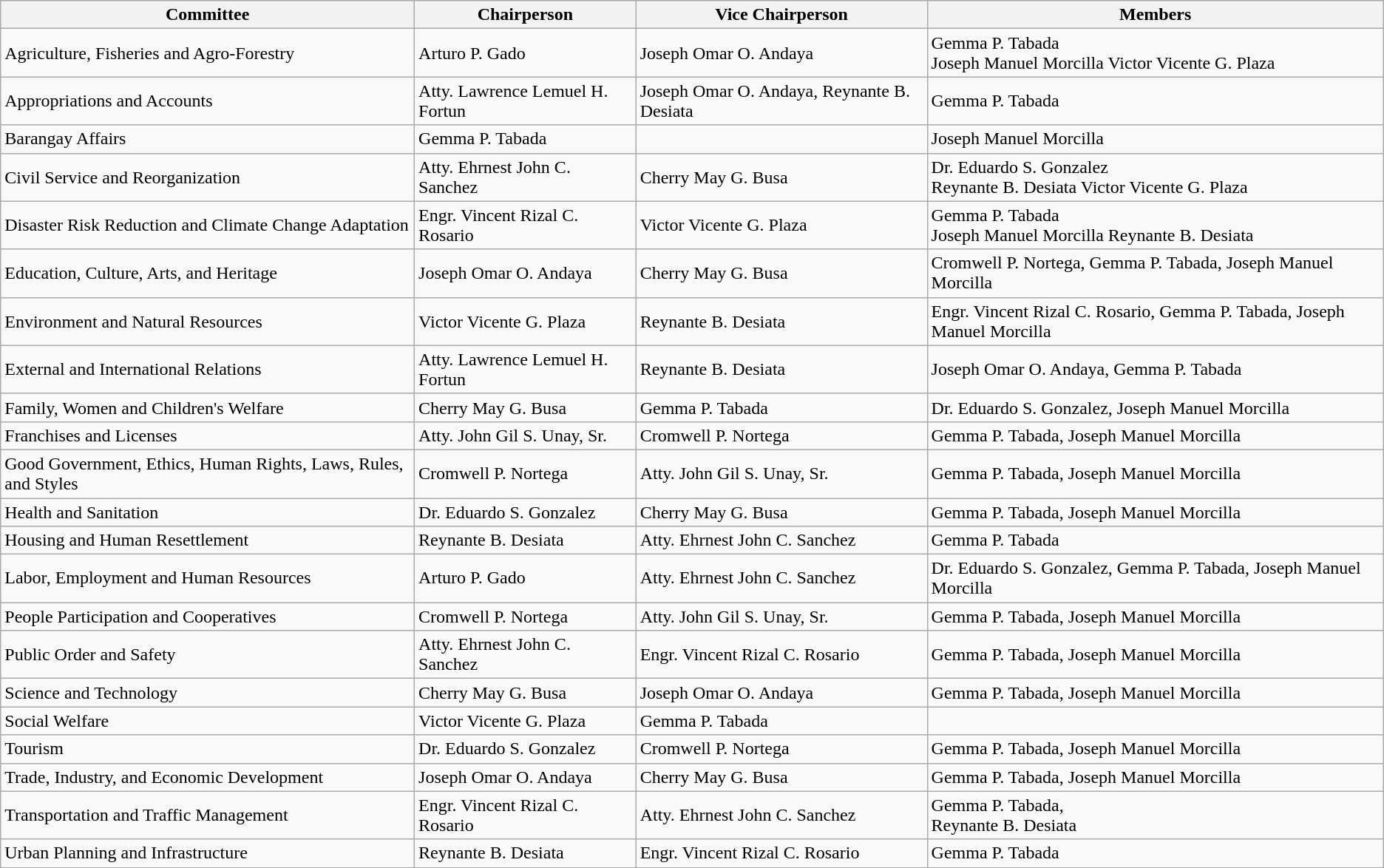<table class="wikitable sortable">
<tr>
<th>Committee</th>
<th>Chairperson</th>
<th>Vice Chairperson</th>
<th>Members</th>
</tr>
<tr>
<td>Agriculture, Fisheries and Agro-Forestry</td>
<td>Arturo P. Gado</td>
<td>Joseph Omar O. Andaya</td>
<td>Gemma P. Tabada<br>Joseph Manuel Morcilla
Victor Vicente G. Plaza</td>
</tr>
<tr>
<td>Appropriations and Accounts</td>
<td>Atty. Lawrence Lemuel H. Fortun</td>
<td>Joseph Omar O. Andaya, Reynante B. Desiata</td>
<td>Gemma P. Tabada</td>
</tr>
<tr>
<td>Barangay Affairs</td>
<td>Gemma P. Tabada</td>
<td></td>
<td>Joseph Manuel Morcilla</td>
</tr>
<tr>
<td>Civil Service and Reorganization</td>
<td>Atty. Ehrnest John C. Sanchez</td>
<td>Cherry May G. Busa</td>
<td>Dr. Eduardo S. Gonzalez<br>Reynante B. Desiata
Victor Vicente G. Plaza</td>
</tr>
<tr>
<td>Disaster Risk Reduction and Climate Change Adaptation</td>
<td>Engr. Vincent Rizal C. Rosario</td>
<td>Victor Vicente G. Plaza</td>
<td>Gemma P. Tabada<br>Joseph Manuel Morcilla
Reynante B. Desiata</td>
</tr>
<tr>
<td>Education, Culture, Arts, and Heritage</td>
<td>Joseph Omar O. Andaya</td>
<td>Cherry May G. Busa</td>
<td>Cromwell P. Nortega, Gemma P. Tabada, Joseph Manuel Morcilla</td>
</tr>
<tr>
<td>Environment and Natural Resources</td>
<td>Victor Vicente G. Plaza</td>
<td>Reynante B. Desiata</td>
<td>Engr. Vincent Rizal C. Rosario, Gemma P. Tabada, Joseph Manuel Morcilla</td>
</tr>
<tr>
<td>External and International Relations</td>
<td>Atty. Lawrence Lemuel H. Fortun</td>
<td>Reynante B. Desiata</td>
<td>Joseph Omar O. Andaya, Gemma P. Tabada</td>
</tr>
<tr>
<td>Family, Women and Children's Welfare</td>
<td>Cherry May G. Busa</td>
<td>Gemma P. Tabada</td>
<td>Dr. Eduardo S. Gonzalez, Joseph Manuel Morcilla</td>
</tr>
<tr>
<td>Franchises and Licenses</td>
<td>Atty. John Gil S. Unay, Sr.</td>
<td>Cromwell P. Nortega</td>
<td>Gemma P. Tabada, Joseph Manuel Morcilla</td>
</tr>
<tr>
<td>Good Government, Ethics, Human Rights, Laws, Rules, and Styles</td>
<td>Cromwell P. Nortega</td>
<td>Atty. John Gil S. Unay, Sr.</td>
<td>Gemma P. Tabada, Joseph Manuel Morcilla</td>
</tr>
<tr>
<td>Health and Sanitation</td>
<td>Dr. Eduardo S. Gonzalez</td>
<td>Cherry May G. Busa</td>
<td>Gemma P. Tabada, Joseph Manuel Morcilla</td>
</tr>
<tr>
<td>Housing and Human Resettlement</td>
<td>Reynante B. Desiata</td>
<td>Atty. Ehrnest John C. Sanchez</td>
<td>Gemma P. Tabada</td>
</tr>
<tr>
<td>Labor, Employment and Human Resources</td>
<td>Arturo P. Gado</td>
<td>Atty. Ehrnest John C. Sanchez</td>
<td>Dr. Eduardo S. Gonzalez, Gemma P. Tabada, Joseph Manuel Morcilla</td>
</tr>
<tr>
<td>People Participation and Cooperatives</td>
<td>Cromwell P. Nortega</td>
<td>Atty. John Gil S. Unay, Sr.</td>
<td>Gemma P. Tabada, Joseph Manuel Morcilla</td>
</tr>
<tr>
<td>Public Order and Safety</td>
<td>Atty. Ehrnest John C. Sanchez</td>
<td>Engr. Vincent Rizal C. Rosario</td>
<td>Gemma P. Tabada, Joseph Manuel Morcilla</td>
</tr>
<tr>
<td>Science and Technology</td>
<td>Cherry May G. Busa</td>
<td>Joseph Omar O. Andaya</td>
<td>Gemma P. Tabada, Joseph Manuel Morcilla</td>
</tr>
<tr>
<td>Social Welfare</td>
<td>Victor Vicente G. Plaza</td>
<td>Gemma P. Tabada</td>
<td></td>
</tr>
<tr>
<td>Tourism</td>
<td>Dr. Eduardo S. Gonzalez</td>
<td>Cromwell P. Nortega</td>
<td>Gemma P. Tabada, Joseph Manuel Morcilla</td>
</tr>
<tr>
<td>Trade, Industry, and Economic Development</td>
<td>Joseph Omar O. Andaya</td>
<td>Cherry May G. Busa</td>
<td>Gemma P. Tabada, Joseph Manuel Morcilla</td>
</tr>
<tr>
<td>Transportation and Traffic Management</td>
<td>Engr. Vincent Rizal C. Rosario</td>
<td>Atty. Ehrnest John C. Sanchez</td>
<td>Gemma P. Tabada,<br>Reynante B. Desiata</td>
</tr>
<tr>
<td>Urban Planning and Infrastructure</td>
<td>Reynante B. Desiata</td>
<td>Engr. Vincent Rizal C. Rosario</td>
<td>Gemma P. Tabada</td>
</tr>
</table>
